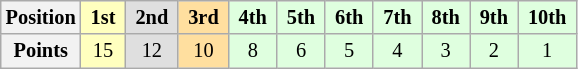<table class="wikitable" style="font-size:85%; text-align:center">
<tr>
<th>Position</th>
<td style="background:#ffffbf;"> <strong>1st</strong> </td>
<td style="background:#dfdfdf;"> <strong>2nd</strong> </td>
<td style="background:#ffdf9f;"> <strong>3rd</strong> </td>
<td style="background:#dfffdf;"> <strong>4th</strong> </td>
<td style="background:#dfffdf;"> <strong>5th</strong> </td>
<td style="background:#dfffdf;"> <strong>6th</strong> </td>
<td style="background:#dfffdf;"> <strong>7th</strong> </td>
<td style="background:#dfffdf;"> <strong>8th</strong> </td>
<td style="background:#dfffdf;"> <strong>9th</strong> </td>
<td style="background:#dfffdf;"> <strong>10th</strong> </td>
</tr>
<tr>
<th>Points</th>
<td style="background:#ffffbf;">15</td>
<td style="background:#dfdfdf;">12</td>
<td style="background:#ffdf9f;">10</td>
<td style="background:#dfffdf;">8</td>
<td style="background:#dfffdf;">6</td>
<td style="background:#dfffdf;">5</td>
<td style="background:#dfffdf;">4</td>
<td style="background:#dfffdf;">3</td>
<td style="background:#dfffdf;">2</td>
<td style="background:#dfffdf;">1</td>
</tr>
</table>
